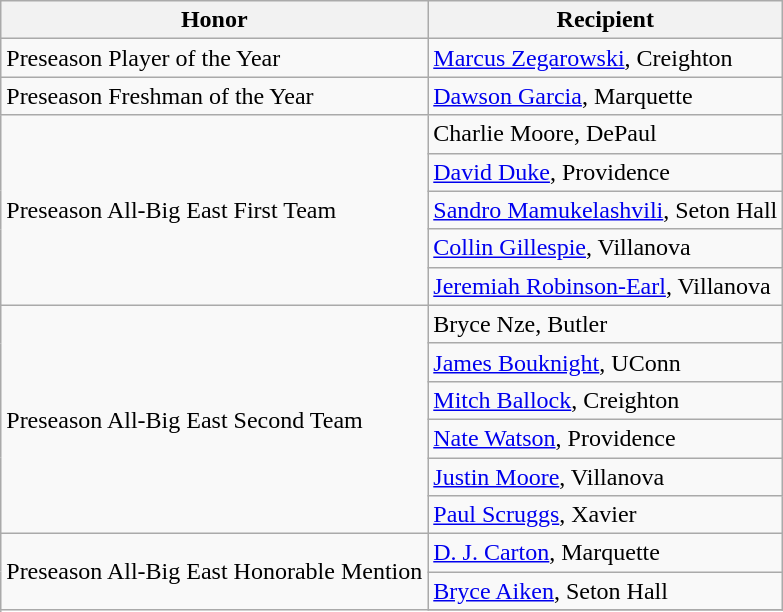<table class="wikitable" border="1">
<tr>
<th>Honor</th>
<th>Recipient</th>
</tr>
<tr>
<td>Preseason Player of the Year</td>
<td><a href='#'>Marcus Zegarowski</a>, Creighton</td>
</tr>
<tr>
<td>Preseason Freshman of the Year</td>
<td><a href='#'>Dawson Garcia</a>, Marquette</td>
</tr>
<tr>
<td rowspan=5 valign=middle>Preseason All-Big East First Team</td>
<td>Charlie Moore, DePaul</td>
</tr>
<tr>
<td><a href='#'>David Duke</a>, Providence</td>
</tr>
<tr>
<td><a href='#'>Sandro Mamukelashvili</a>, Seton Hall</td>
</tr>
<tr>
<td><a href='#'>Collin Gillespie</a>, Villanova</td>
</tr>
<tr>
<td><a href='#'>Jeremiah Robinson-Earl</a>, Villanova</td>
</tr>
<tr>
<td rowspan=6 valign=middle>Preseason All-Big East Second Team</td>
<td>Bryce Nze, Butler</td>
</tr>
<tr>
<td><a href='#'>James Bouknight</a>, UConn</td>
</tr>
<tr>
<td><a href='#'>Mitch Ballock</a>, Creighton</td>
</tr>
<tr>
<td><a href='#'>Nate Watson</a>, Providence</td>
</tr>
<tr>
<td><a href='#'>Justin Moore</a>, Villanova</td>
</tr>
<tr>
<td><a href='#'>Paul Scruggs</a>, Xavier</td>
</tr>
<tr>
<td rowspan=3 valign=middle>Preseason All-Big East Honorable Mention</td>
<td><a href='#'>D. J. Carton</a>, Marquette</td>
</tr>
<tr>
<td><a href='#'>Bryce Aiken</a>, Seton Hall</td>
</tr>
<tr>
</tr>
</table>
